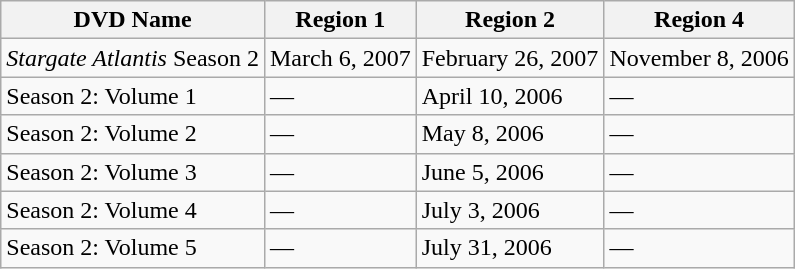<table class="wikitable">
<tr>
<th>DVD Name</th>
<th>Region 1</th>
<th>Region 2</th>
<th>Region 4</th>
</tr>
<tr>
<td><em>Stargate Atlantis</em> Season 2</td>
<td>March 6, 2007</td>
<td>February 26, 2007</td>
<td>November 8, 2006</td>
</tr>
<tr>
<td>Season 2: Volume 1</td>
<td>—</td>
<td>April 10, 2006</td>
<td>—</td>
</tr>
<tr>
<td>Season 2: Volume 2</td>
<td>—</td>
<td>May 8, 2006</td>
<td>—</td>
</tr>
<tr>
<td>Season 2: Volume 3</td>
<td>—</td>
<td>June 5, 2006</td>
<td>—</td>
</tr>
<tr>
<td>Season 2: Volume 4</td>
<td>—</td>
<td>July 3, 2006</td>
<td>—</td>
</tr>
<tr>
<td>Season 2: Volume 5</td>
<td>—</td>
<td>July 31, 2006</td>
<td>—</td>
</tr>
</table>
